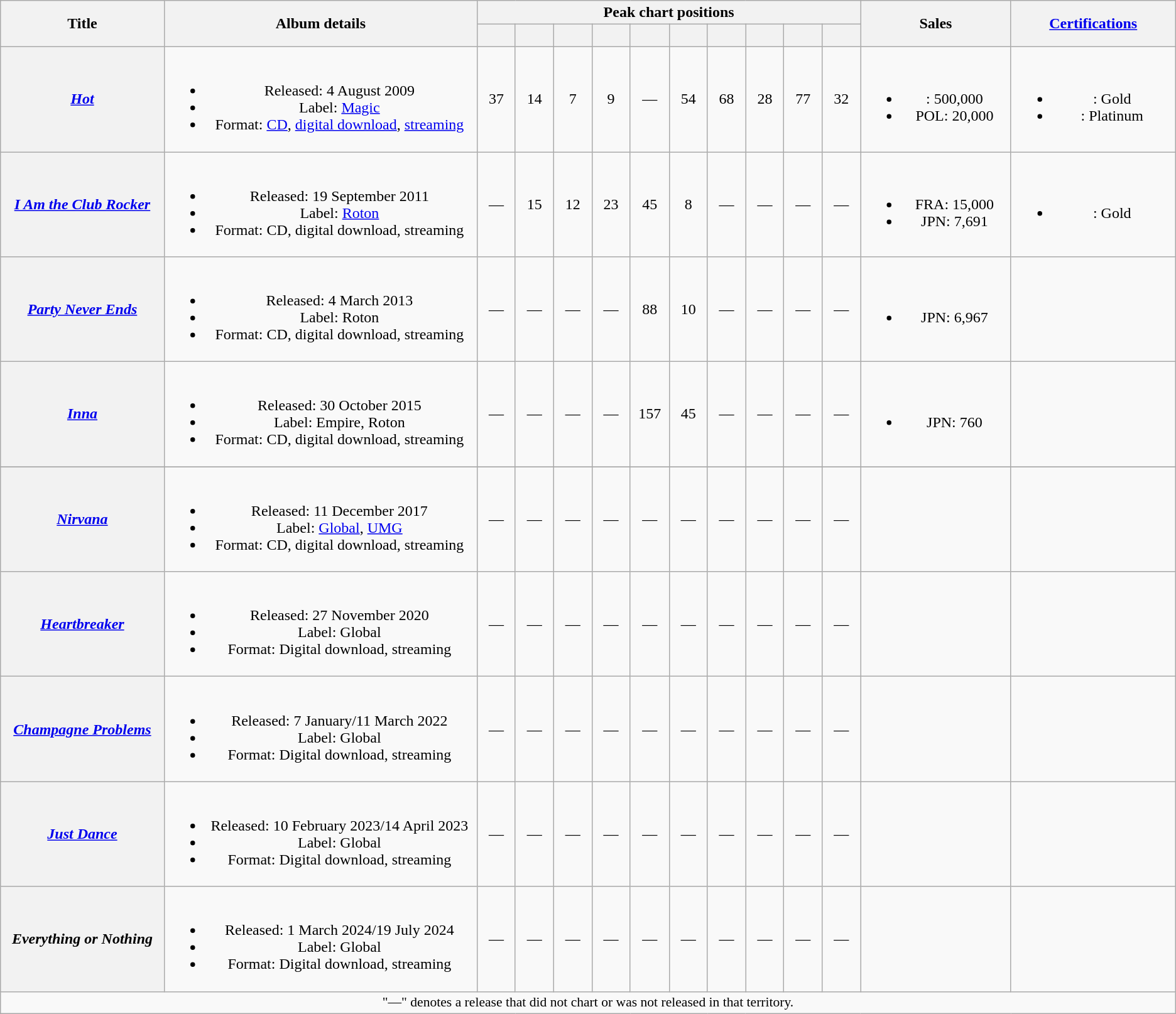<table class="wikitable plainrowheaders" style="text-align:center;">
<tr>
<th scope="col" rowspan="2" style="width:11em;">Title</th>
<th scope="col" rowspan="2" style="width:22em;">Album details</th>
<th scope="col" colspan="10">Peak chart positions</th>
<th scope="col" rowspan="2" style="width:10em;">Sales</th>
<th scope="col" rowspan="2" style="width:11em;"><a href='#'>Certifications</a></th>
</tr>
<tr>
<th scope="col" style="width:2.5em;font-size:90%;"><a href='#'></a><br></th>
<th scope="col" style="width:2.5em;font-size:90%;"><a href='#'></a><br></th>
<th scope="col" style="width:2.5em;font-size:90%;"><a href='#'></a><br></th>
<th scope="col" style="width:2.5em;font-size:90%;"><a href='#'></a><br></th>
<th scope="col" style="width:2.5em;font-size:90%;"><a href='#'></a><br></th>
<th scope="col" style="width:2.5em;font-size:90%;"><a href='#'></a><br></th>
<th scope="col" style="width:2.5em;font-size:90%;"><a href='#'></a><br></th>
<th scope="col" style="width:2.5em;font-size:90%;"><a href='#'></a><br></th>
<th scope="col" style="width:2.5em;font-size:90%;"><a href='#'></a><br></th>
<th scope="col" style="width:2.5em;font-size:90%;"><a href='#'></a><br></th>
</tr>
<tr>
<th scope="row"><em><a href='#'>Hot</a></em></th>
<td><br><ul><li>Released: 4 August 2009</li><li>Label: <a href='#'>Magic</a></li><li>Format: <a href='#'>CD</a>, <a href='#'>digital download</a>, <a href='#'>streaming</a></li></ul></td>
<td>37</td>
<td>14</td>
<td>7</td>
<td>9</td>
<td>—</td>
<td>54</td>
<td>68</td>
<td>28</td>
<td>77</td>
<td>32</td>
<td><br><ul><li>: 500,000</li><li>POL: 20,000</li></ul></td>
<td><br><ul><li><a href='#'></a>: Gold</li><li><a href='#'></a>: Platinum</li></ul></td>
</tr>
<tr>
<th scope="row"><em><a href='#'>I Am the Club Rocker</a></em></th>
<td><br><ul><li>Released: 19 September 2011</li><li>Label: <a href='#'>Roton</a></li><li>Format: CD, digital download, streaming</li></ul></td>
<td>—</td>
<td>15</td>
<td>12</td>
<td>23</td>
<td>45</td>
<td>8</td>
<td>—</td>
<td>—</td>
<td>—</td>
<td>—</td>
<td><br><ul><li>FRA: 15,000</li><li>JPN: 7,691</li></ul></td>
<td><br><ul><li><a href='#'></a>: Gold</li></ul></td>
</tr>
<tr>
<th scope="row"><em><a href='#'>Party Never Ends</a></em></th>
<td><br><ul><li>Released: 4 March 2013</li><li>Label: Roton</li><li>Format: CD, digital download, streaming</li></ul></td>
<td>—</td>
<td>—</td>
<td>—</td>
<td>—</td>
<td>88</td>
<td>10</td>
<td>—</td>
<td>—</td>
<td>—</td>
<td>—</td>
<td><br><ul><li>JPN: 6,967</li></ul></td>
<td></td>
</tr>
<tr>
<th scope="row"><em><a href='#'>Inna</a></em></th>
<td><br><ul><li>Released: 30 October 2015</li><li>Label: Empire, Roton</li><li>Format: CD, digital download, streaming</li></ul></td>
<td>—</td>
<td>—</td>
<td>—</td>
<td>—</td>
<td>157</td>
<td>45</td>
<td>—</td>
<td>—</td>
<td>—</td>
<td>—</td>
<td><br><ul><li>JPN: 760</li></ul></td>
<td></td>
</tr>
<tr>
</tr>
<tr>
<th scope="row"><em><a href='#'>Nirvana</a></em></th>
<td><br><ul><li>Released: 11 December 2017</li><li>Label: <a href='#'>Global</a>, <a href='#'>UMG</a></li><li>Format: CD, digital download, streaming</li></ul></td>
<td>—</td>
<td>—</td>
<td>—</td>
<td>—</td>
<td>—</td>
<td>—</td>
<td>—</td>
<td>—</td>
<td>—</td>
<td>—</td>
<td></td>
<td></td>
</tr>
<tr>
<th scope="row"><em><a href='#'>Heartbreaker</a></em></th>
<td><br><ul><li>Released: 27 November 2020</li><li>Label: Global</li><li>Format: Digital download, streaming</li></ul></td>
<td>—</td>
<td>—</td>
<td>—</td>
<td>—</td>
<td>—</td>
<td>—</td>
<td>—</td>
<td>—</td>
<td>—</td>
<td>—</td>
<td></td>
<td></td>
</tr>
<tr>
<th scope="row"><em><a href='#'>Champagne Problems</a></em></th>
<td><br><ul><li>Released: 7 January/11 March 2022</li><li>Label: Global</li><li>Format: Digital download, streaming</li></ul></td>
<td>—</td>
<td>—</td>
<td>—</td>
<td>—</td>
<td>—</td>
<td>—</td>
<td>—</td>
<td>—</td>
<td>—</td>
<td>—</td>
<td></td>
<td></td>
</tr>
<tr>
<th scope="row"><em><a href='#'>Just Dance</a></em></th>
<td><br><ul><li>Released: 10 February 2023/14 April 2023</li><li>Label: Global</li><li>Format: Digital download, streaming</li></ul></td>
<td>—</td>
<td>—</td>
<td>—</td>
<td>—</td>
<td>—</td>
<td>—</td>
<td>—</td>
<td>—</td>
<td>—</td>
<td>—</td>
<td></td>
<td></td>
</tr>
<tr>
<th scope="row"><em>Everything or Nothing</em></th>
<td><br><ul><li>Released: 1 March 2024/19 July 2024</li><li>Label: Global</li><li>Format: Digital download, streaming</li></ul></td>
<td>—</td>
<td>—</td>
<td>—</td>
<td>—</td>
<td>—</td>
<td>—</td>
<td>—</td>
<td>—</td>
<td>—</td>
<td>—</td>
<td></td>
<td></td>
</tr>
<tr>
<td colspan="15" style="font-size:90%">"—" denotes a release that did not chart or was not released in that territory.</td>
</tr>
</table>
